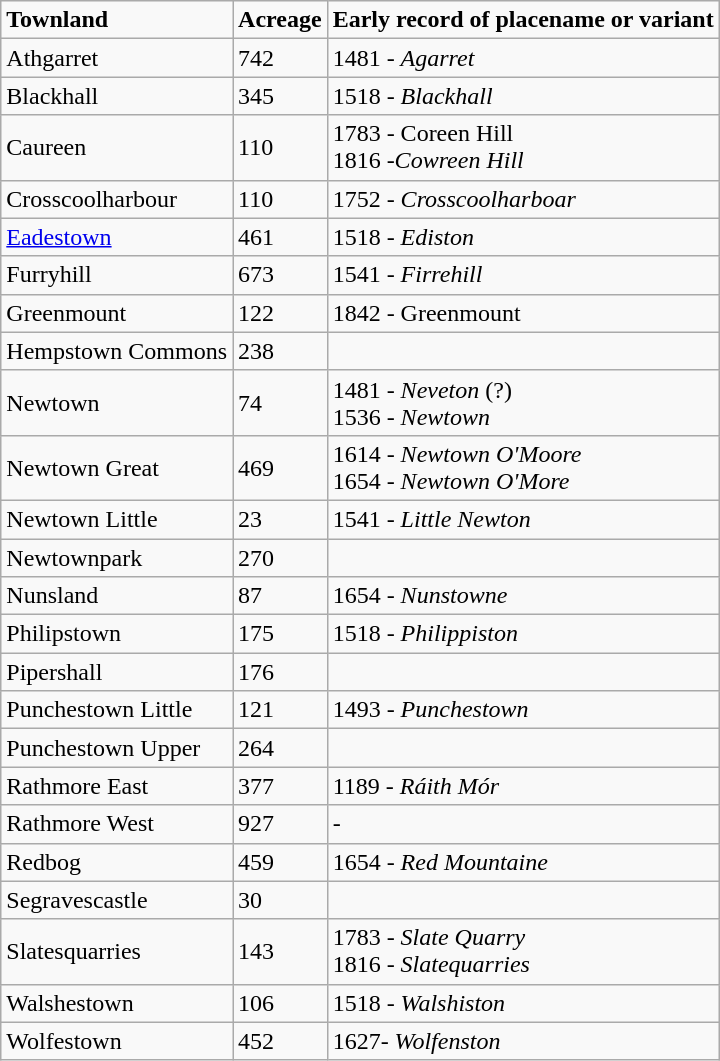<table class="wikitable" style="margin: 0.25em auto 0.25em auto;">
<tr>
<td><strong>Townland</strong></td>
<td><strong>Acreage</strong></td>
<td><strong>Early record of placename or variant</strong></td>
</tr>
<tr>
<td>Athgarret</td>
<td>742</td>
<td>1481 - <em>Agarret </em></td>
</tr>
<tr>
<td>Blackhall</td>
<td>345</td>
<td>1518 - <em>Blackhall </em></td>
</tr>
<tr>
<td>Caureen</td>
<td>110</td>
<td>1783 - Coreen Hill<br>1816 -<em>Cowreen Hill</em></td>
</tr>
<tr>
<td>Crosscoolharbour</td>
<td>110</td>
<td>1752 - <em>Crosscoolharboar</em></td>
</tr>
<tr>
<td><a href='#'>Eadestown</a></td>
<td>461</td>
<td>1518 - <em>Ediston</em></td>
</tr>
<tr>
<td>Furryhill</td>
<td>673</td>
<td>1541 - <em>Firrehill</em></td>
</tr>
<tr>
<td>Greenmount</td>
<td>122</td>
<td>1842 - Greenmount</td>
</tr>
<tr>
<td>Hempstown Commons</td>
<td>238</td>
<td></td>
</tr>
<tr>
<td>Newtown</td>
<td>74</td>
<td>1481 - <em>Neveton </em> (?)<br>1536 - <em>Newtown</em></td>
</tr>
<tr>
<td>Newtown Great</td>
<td>469</td>
<td>1614 - <em>Newtown O'Moore</em><br>1654 - <em>Newtown O'More</em></td>
</tr>
<tr>
<td>Newtown Little</td>
<td>23</td>
<td>1541 - <em>Little Newton</em></td>
</tr>
<tr>
<td>Newtownpark</td>
<td>270</td>
<td></td>
</tr>
<tr>
<td>Nunsland</td>
<td>87</td>
<td>1654 - <em>Nunstowne</em></td>
</tr>
<tr>
<td>Philipstown</td>
<td>175</td>
<td>1518 - <em>Philippiston</em></td>
</tr>
<tr>
<td>Pipershall</td>
<td>176</td>
<td></td>
</tr>
<tr>
<td>Punchestown Little</td>
<td>121</td>
<td>1493 - <em>Punchestown</em></td>
</tr>
<tr>
<td>Punchestown Upper</td>
<td>264</td>
<td></td>
</tr>
<tr>
<td>Rathmore East</td>
<td>377</td>
<td>1189 - <em>Ráith Mór </em></td>
</tr>
<tr>
<td>Rathmore West</td>
<td>927</td>
<td>-</td>
</tr>
<tr>
<td>Redbog</td>
<td>459</td>
<td>1654 - <em>Red Mountaine</em></td>
</tr>
<tr>
<td>Segravescastle</td>
<td>30</td>
<td></td>
</tr>
<tr>
<td>Slatesquarries</td>
<td>143</td>
<td>1783 - <em>Slate Quarry</em><br>1816 - <em>Slatequarries</em></td>
</tr>
<tr>
<td>Walshestown</td>
<td>106</td>
<td>1518 - <em>Walshiston </em></td>
</tr>
<tr>
<td>Wolfestown</td>
<td>452</td>
<td>1627- <em>Wolfenston </em></td>
</tr>
</table>
